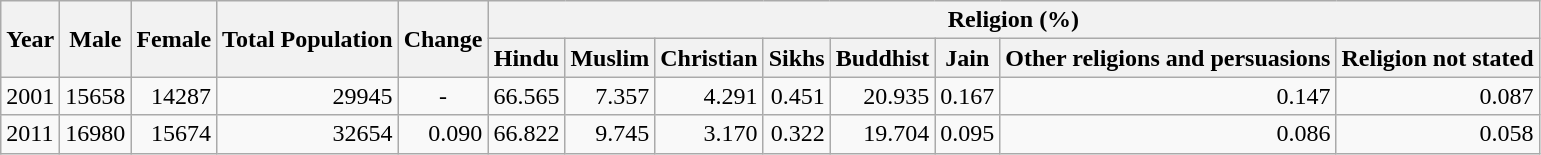<table class="wikitable">
<tr>
<th rowspan="2">Year</th>
<th rowspan="2">Male</th>
<th rowspan="2">Female</th>
<th rowspan="2">Total Population</th>
<th rowspan="2">Change</th>
<th colspan="8">Religion (%)</th>
</tr>
<tr>
<th>Hindu</th>
<th>Muslim</th>
<th>Christian</th>
<th>Sikhs</th>
<th>Buddhist</th>
<th>Jain</th>
<th>Other religions and persuasions</th>
<th>Religion not stated</th>
</tr>
<tr>
<td>2001</td>
<td style="text-align:right;">15658</td>
<td style="text-align:right;">14287</td>
<td style="text-align:right;">29945</td>
<td style="text-align:center;">-</td>
<td style="text-align:right;">66.565</td>
<td style="text-align:right;">7.357</td>
<td style="text-align:right;">4.291</td>
<td style="text-align:right;">0.451</td>
<td style="text-align:right;">20.935</td>
<td style="text-align:right;">0.167</td>
<td style="text-align:right;">0.147</td>
<td style="text-align:right;">0.087</td>
</tr>
<tr>
<td>2011</td>
<td style="text-align:right;">16980</td>
<td style="text-align:right;">15674</td>
<td style="text-align:right;">32654</td>
<td style="text-align:right;">0.090</td>
<td style="text-align:right;">66.822</td>
<td style="text-align:right;">9.745</td>
<td style="text-align:right;">3.170</td>
<td style="text-align:right;">0.322</td>
<td style="text-align:right;">19.704</td>
<td style="text-align:right;">0.095</td>
<td style="text-align:right;">0.086</td>
<td style="text-align:right;">0.058</td>
</tr>
</table>
